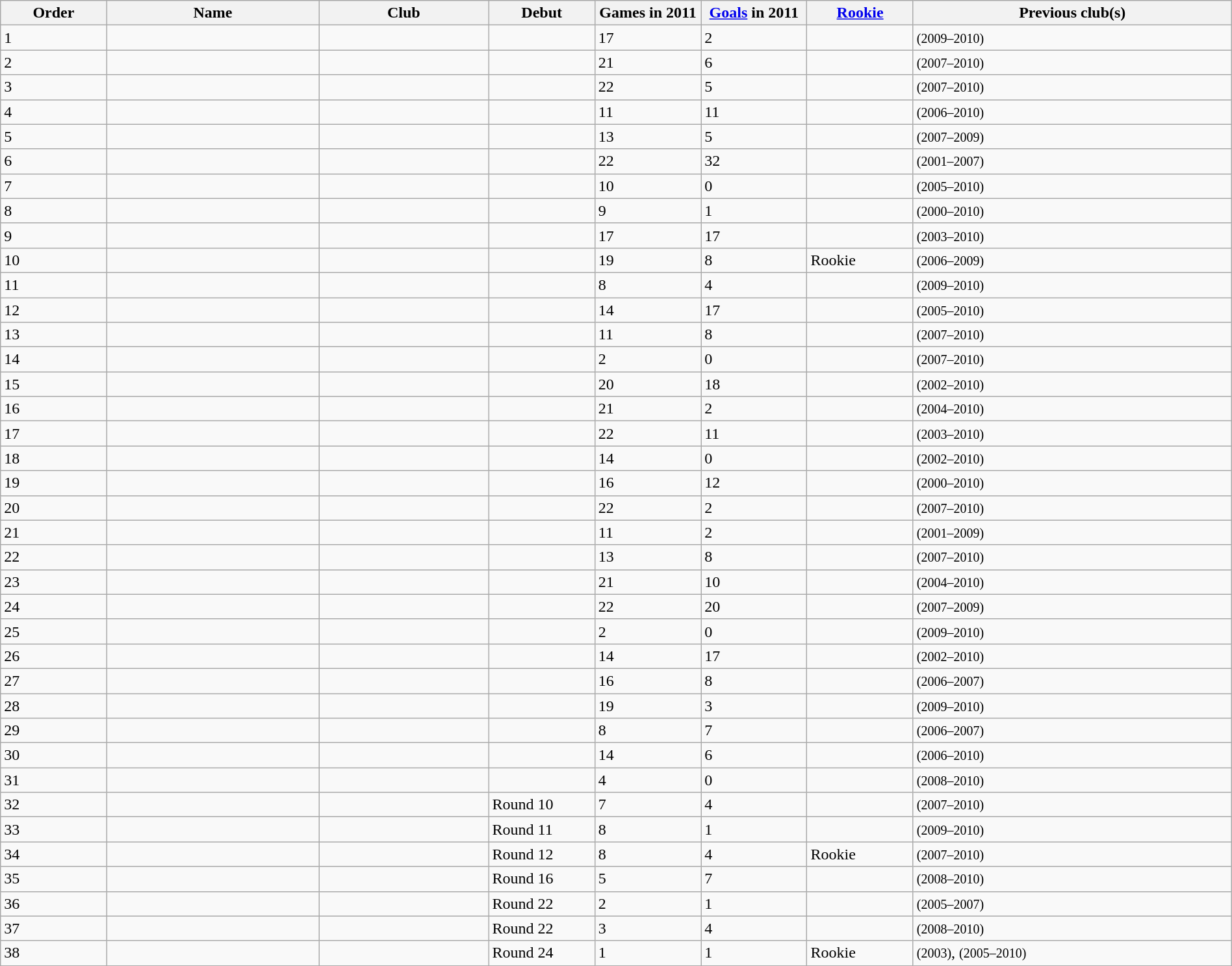<table class="wikitable sortable" style="width:100%;">
<tr style="background:#efefef;">
<th width=5%>Order</th>
<th style="width:10%;">Name</th>
<th width=8%>Club</th>
<th width=5%>Debut</th>
<th width=5%>Games in 2011</th>
<th width=5%><a href='#'>Goals</a> in 2011</th>
<th width=5%><a href='#'>Rookie</a></th>
<th style="width:15%;">Previous club(s)</th>
</tr>
<tr>
<td>1</td>
<td></td>
<td></td>
<td></td>
<td>17</td>
<td>2</td>
<td></td>
<td> <small>(2009–2010)</small></td>
</tr>
<tr>
<td>2</td>
<td></td>
<td></td>
<td></td>
<td>21</td>
<td>6</td>
<td></td>
<td> <small>(2007–2010)</small></td>
</tr>
<tr>
<td>3</td>
<td></td>
<td></td>
<td></td>
<td>22</td>
<td>5</td>
<td></td>
<td> <small>(2007–2010)</small></td>
</tr>
<tr>
<td>4</td>
<td></td>
<td></td>
<td></td>
<td>11</td>
<td>11</td>
<td></td>
<td> <small>(2006–2010)</small></td>
</tr>
<tr>
<td>5</td>
<td></td>
<td></td>
<td></td>
<td>13</td>
<td>5</td>
<td></td>
<td> <small>(2007–2009)</small></td>
</tr>
<tr>
<td>6</td>
<td></td>
<td></td>
<td></td>
<td>22</td>
<td>32</td>
<td></td>
<td> <small>(2001–2007)</small></td>
</tr>
<tr>
<td>7</td>
<td></td>
<td></td>
<td></td>
<td>10</td>
<td>0</td>
<td></td>
<td> <small>(2005–2010)</small></td>
</tr>
<tr>
<td>8</td>
<td></td>
<td></td>
<td></td>
<td>9</td>
<td>1</td>
<td></td>
<td> <small>(2000–2010)</small></td>
</tr>
<tr>
<td>9</td>
<td></td>
<td></td>
<td></td>
<td>17</td>
<td>17</td>
<td></td>
<td> <small>(2003–2010)</small></td>
</tr>
<tr>
<td>10</td>
<td></td>
<td></td>
<td></td>
<td>19</td>
<td>8</td>
<td>Rookie</td>
<td> <small>(2006–2009)</small></td>
</tr>
<tr>
<td>11</td>
<td></td>
<td></td>
<td></td>
<td>8</td>
<td>4</td>
<td></td>
<td> <small>(2009–2010)</small></td>
</tr>
<tr>
<td>12</td>
<td></td>
<td></td>
<td></td>
<td>14</td>
<td>17</td>
<td></td>
<td> <small>(2005–2010)</small></td>
</tr>
<tr>
<td>13</td>
<td></td>
<td></td>
<td></td>
<td>11</td>
<td>8</td>
<td></td>
<td> <small>(2007–2010)</small></td>
</tr>
<tr>
<td>14</td>
<td></td>
<td></td>
<td></td>
<td>2</td>
<td>0</td>
<td></td>
<td> <small>(2007–2010)</small></td>
</tr>
<tr>
<td>15</td>
<td></td>
<td></td>
<td></td>
<td>20</td>
<td>18</td>
<td></td>
<td> <small>(2002–2010)</small></td>
</tr>
<tr>
<td>16</td>
<td></td>
<td></td>
<td></td>
<td>21</td>
<td>2</td>
<td></td>
<td> <small>(2004–2010)</small></td>
</tr>
<tr>
<td>17</td>
<td></td>
<td></td>
<td></td>
<td>22</td>
<td>11</td>
<td></td>
<td> <small>(2003–2010)</small></td>
</tr>
<tr>
<td>18</td>
<td></td>
<td></td>
<td></td>
<td>14</td>
<td>0</td>
<td></td>
<td> <small>(2002–2010)</small></td>
</tr>
<tr>
<td>19</td>
<td></td>
<td></td>
<td></td>
<td>16</td>
<td>12</td>
<td></td>
<td> <small>(2000–2010)</small></td>
</tr>
<tr>
<td>20</td>
<td></td>
<td></td>
<td></td>
<td>22</td>
<td>2</td>
<td></td>
<td> <small>(2007–2010)</small></td>
</tr>
<tr>
<td>21</td>
<td></td>
<td></td>
<td></td>
<td>11</td>
<td>2</td>
<td></td>
<td> <small>(2001–2009)</small></td>
</tr>
<tr>
<td>22</td>
<td></td>
<td></td>
<td></td>
<td>13</td>
<td>8</td>
<td></td>
<td> <small>(2007–2010)</small></td>
</tr>
<tr>
<td>23</td>
<td></td>
<td></td>
<td></td>
<td>21</td>
<td>10</td>
<td></td>
<td> <small>(2004–2010)</small></td>
</tr>
<tr>
<td>24</td>
<td></td>
<td></td>
<td></td>
<td>22</td>
<td>20</td>
<td></td>
<td> <small>(2007–2009)</small></td>
</tr>
<tr>
<td>25</td>
<td></td>
<td></td>
<td></td>
<td>2</td>
<td>0</td>
<td></td>
<td> <small>(2009–2010)</small></td>
</tr>
<tr>
<td>26</td>
<td></td>
<td></td>
<td></td>
<td>14</td>
<td>17</td>
<td></td>
<td> <small>(2002–2010)</small></td>
</tr>
<tr>
<td>27</td>
<td></td>
<td></td>
<td></td>
<td>16</td>
<td>8</td>
<td></td>
<td> <small>(2006–2007)</small></td>
</tr>
<tr>
<td>28</td>
<td></td>
<td></td>
<td></td>
<td>19</td>
<td>3</td>
<td></td>
<td> <small>(2009–2010)</small></td>
</tr>
<tr>
<td>29</td>
<td></td>
<td></td>
<td></td>
<td>8</td>
<td>7</td>
<td></td>
<td> <small>(2006–2007)</small></td>
</tr>
<tr>
<td>30</td>
<td></td>
<td></td>
<td></td>
<td>14</td>
<td>6</td>
<td></td>
<td> <small>(2006–2010)</small></td>
</tr>
<tr>
<td>31</td>
<td></td>
<td></td>
<td></td>
<td>4</td>
<td>0</td>
<td></td>
<td> <small>(2008–2010)</small></td>
</tr>
<tr>
<td>32</td>
<td></td>
<td></td>
<td>Round 10</td>
<td>7</td>
<td>4</td>
<td></td>
<td> <small>(2007–2010)</small></td>
</tr>
<tr>
<td>33</td>
<td></td>
<td></td>
<td>Round 11</td>
<td>8</td>
<td>1</td>
<td></td>
<td> <small>(2009–2010)</small></td>
</tr>
<tr>
<td>34</td>
<td></td>
<td></td>
<td>Round 12</td>
<td>8</td>
<td>4</td>
<td>Rookie</td>
<td> <small>(2007–2010)</small></td>
</tr>
<tr>
<td>35</td>
<td></td>
<td></td>
<td>Round 16</td>
<td>5</td>
<td>7</td>
<td></td>
<td> <small>(2008–2010)</small></td>
</tr>
<tr>
<td>36</td>
<td></td>
<td></td>
<td>Round 22</td>
<td>2</td>
<td>1</td>
<td></td>
<td> <small>(2005–2007)</small></td>
</tr>
<tr>
<td>37</td>
<td></td>
<td></td>
<td>Round 22</td>
<td>3</td>
<td>4</td>
<td></td>
<td> <small>(2008–2010)</small></td>
</tr>
<tr>
<td>38</td>
<td></td>
<td></td>
<td>Round 24</td>
<td>1</td>
<td>1</td>
<td>Rookie</td>
<td> <small>(2003)</small>,  <small>(2005–2010)</small></td>
</tr>
</table>
